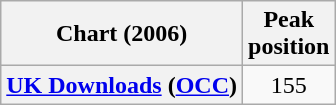<table class="wikitable plainrowheaders">
<tr>
<th scope="col">Chart (2006)</th>
<th scope="col">Peak<br>position</th>
</tr>
<tr>
<th scope="row"><a href='#'>UK Downloads</a> (<a href='#'>OCC</a>)</th>
<td align="center">155</td>
</tr>
</table>
